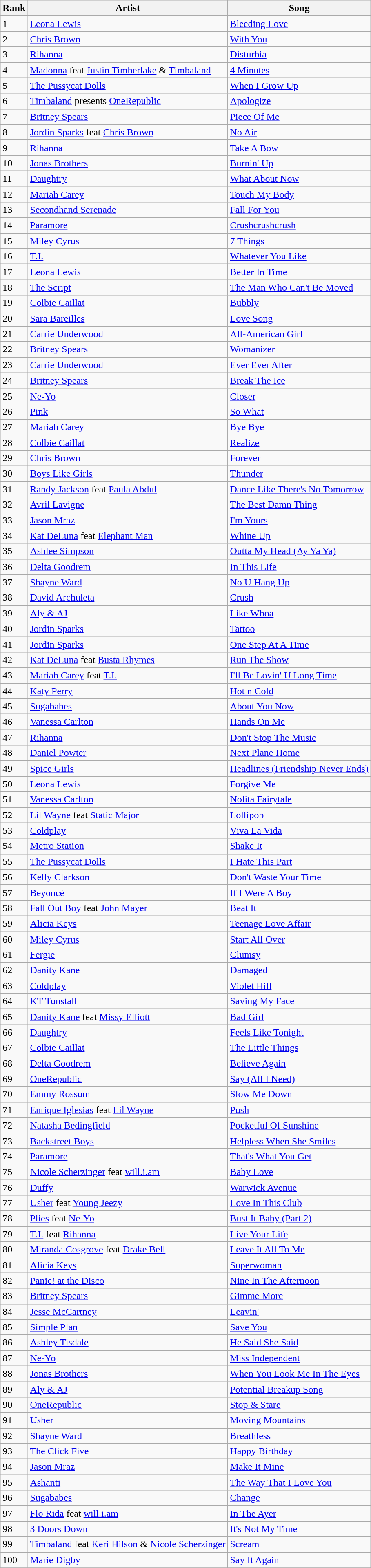<table class="wikitable">
<tr>
<th>Rank</th>
<th>Artist</th>
<th>Song</th>
</tr>
<tr>
<td>1</td>
<td><a href='#'>Leona Lewis</a></td>
<td><a href='#'>Bleeding Love</a></td>
</tr>
<tr>
<td>2</td>
<td><a href='#'>Chris Brown</a></td>
<td><a href='#'>With You</a></td>
</tr>
<tr>
<td>3</td>
<td><a href='#'>Rihanna</a></td>
<td><a href='#'>Disturbia</a></td>
</tr>
<tr>
<td>4</td>
<td><a href='#'>Madonna</a> feat <a href='#'>Justin Timberlake</a> & <a href='#'>Timbaland</a></td>
<td><a href='#'>4 Minutes</a></td>
</tr>
<tr>
<td>5</td>
<td><a href='#'>The Pussycat Dolls</a></td>
<td><a href='#'>When I Grow Up</a></td>
</tr>
<tr>
<td>6</td>
<td><a href='#'>Timbaland</a> presents <a href='#'>OneRepublic</a></td>
<td><a href='#'>Apologize</a></td>
</tr>
<tr>
<td>7</td>
<td><a href='#'>Britney Spears</a></td>
<td><a href='#'>Piece Of Me</a></td>
</tr>
<tr>
<td>8</td>
<td><a href='#'>Jordin Sparks</a> feat <a href='#'>Chris Brown</a></td>
<td><a href='#'>No Air</a></td>
</tr>
<tr>
<td>9</td>
<td><a href='#'>Rihanna</a></td>
<td><a href='#'>Take A Bow</a></td>
</tr>
<tr>
<td>10</td>
<td><a href='#'>Jonas Brothers</a></td>
<td><a href='#'>Burnin' Up</a></td>
</tr>
<tr>
<td>11</td>
<td><a href='#'>Daughtry</a></td>
<td><a href='#'>What About Now</a></td>
</tr>
<tr>
<td>12</td>
<td><a href='#'>Mariah Carey</a></td>
<td><a href='#'>Touch My Body</a></td>
</tr>
<tr>
<td>13</td>
<td><a href='#'>Secondhand Serenade</a></td>
<td><a href='#'>Fall For You</a></td>
</tr>
<tr>
<td>14</td>
<td><a href='#'>Paramore</a></td>
<td><a href='#'>Crushcrushcrush</a></td>
</tr>
<tr>
<td>15</td>
<td><a href='#'>Miley Cyrus</a></td>
<td><a href='#'>7 Things</a></td>
</tr>
<tr>
<td>16</td>
<td><a href='#'>T.I.</a></td>
<td><a href='#'>Whatever You Like</a></td>
</tr>
<tr>
<td>17</td>
<td><a href='#'>Leona Lewis</a></td>
<td><a href='#'>Better In Time</a></td>
</tr>
<tr>
<td>18</td>
<td><a href='#'>The Script</a></td>
<td><a href='#'>The Man Who Can't Be Moved</a></td>
</tr>
<tr>
<td>19</td>
<td><a href='#'>Colbie Caillat</a></td>
<td><a href='#'>Bubbly</a></td>
</tr>
<tr>
<td>20</td>
<td><a href='#'>Sara Bareilles</a></td>
<td><a href='#'>Love Song</a></td>
</tr>
<tr>
<td>21</td>
<td><a href='#'>Carrie Underwood</a></td>
<td><a href='#'>All-American Girl</a></td>
</tr>
<tr>
<td>22</td>
<td><a href='#'>Britney Spears</a></td>
<td><a href='#'>Womanizer</a></td>
</tr>
<tr>
<td>23</td>
<td><a href='#'>Carrie Underwood</a></td>
<td><a href='#'>Ever Ever After</a></td>
</tr>
<tr>
<td>24</td>
<td><a href='#'>Britney Spears</a></td>
<td><a href='#'>Break The Ice</a></td>
</tr>
<tr>
<td>25</td>
<td><a href='#'>Ne-Yo</a></td>
<td><a href='#'>Closer</a></td>
</tr>
<tr>
<td>26</td>
<td><a href='#'>Pink</a></td>
<td><a href='#'>So What</a></td>
</tr>
<tr>
<td>27</td>
<td><a href='#'>Mariah Carey</a></td>
<td><a href='#'>Bye Bye</a></td>
</tr>
<tr>
<td>28</td>
<td><a href='#'>Colbie Caillat</a></td>
<td><a href='#'>Realize</a></td>
</tr>
<tr>
<td>29</td>
<td><a href='#'>Chris Brown</a></td>
<td><a href='#'>Forever</a></td>
</tr>
<tr>
<td>30</td>
<td><a href='#'>Boys Like Girls</a></td>
<td><a href='#'>Thunder</a></td>
</tr>
<tr>
<td>31</td>
<td><a href='#'>Randy Jackson</a> feat <a href='#'>Paula Abdul</a></td>
<td><a href='#'>Dance Like There's No Tomorrow</a></td>
</tr>
<tr>
<td>32</td>
<td><a href='#'>Avril Lavigne</a></td>
<td><a href='#'>The Best Damn Thing</a></td>
</tr>
<tr>
<td>33</td>
<td><a href='#'>Jason Mraz</a></td>
<td><a href='#'>I'm Yours</a></td>
</tr>
<tr>
<td>34</td>
<td><a href='#'>Kat DeLuna</a> feat <a href='#'>Elephant Man</a></td>
<td><a href='#'>Whine Up</a></td>
</tr>
<tr>
<td>35</td>
<td><a href='#'>Ashlee Simpson</a></td>
<td><a href='#'>Outta My Head (Ay Ya Ya)</a></td>
</tr>
<tr>
<td>36</td>
<td><a href='#'>Delta Goodrem</a></td>
<td><a href='#'>In This Life</a></td>
</tr>
<tr>
<td>37</td>
<td><a href='#'>Shayne Ward</a></td>
<td><a href='#'>No U Hang Up</a></td>
</tr>
<tr>
<td>38</td>
<td><a href='#'>David Archuleta</a></td>
<td><a href='#'>Crush</a></td>
</tr>
<tr>
<td>39</td>
<td><a href='#'>Aly & AJ</a></td>
<td><a href='#'>Like Whoa</a></td>
</tr>
<tr>
<td>40</td>
<td><a href='#'>Jordin Sparks</a></td>
<td><a href='#'>Tattoo</a></td>
</tr>
<tr>
<td>41</td>
<td><a href='#'>Jordin Sparks</a></td>
<td><a href='#'>One Step At A Time</a></td>
</tr>
<tr>
<td>42</td>
<td><a href='#'>Kat DeLuna</a> feat <a href='#'>Busta Rhymes</a></td>
<td><a href='#'>Run The Show</a></td>
</tr>
<tr>
<td>43</td>
<td><a href='#'>Mariah Carey</a> feat <a href='#'>T.I.</a></td>
<td><a href='#'>I'll Be Lovin' U Long Time</a></td>
</tr>
<tr>
<td>44</td>
<td><a href='#'>Katy Perry</a></td>
<td><a href='#'>Hot n Cold</a></td>
</tr>
<tr>
<td>45</td>
<td><a href='#'>Sugababes</a></td>
<td><a href='#'>About You Now</a></td>
</tr>
<tr>
<td>46</td>
<td><a href='#'>Vanessa Carlton</a></td>
<td><a href='#'>Hands On Me</a></td>
</tr>
<tr>
<td>47</td>
<td><a href='#'>Rihanna</a></td>
<td><a href='#'>Don't Stop The Music</a></td>
</tr>
<tr>
<td>48</td>
<td><a href='#'>Daniel Powter</a></td>
<td><a href='#'>Next Plane Home</a></td>
</tr>
<tr>
<td>49</td>
<td><a href='#'>Spice Girls</a></td>
<td><a href='#'>Headlines (Friendship Never Ends)</a></td>
</tr>
<tr>
<td>50</td>
<td><a href='#'>Leona Lewis</a></td>
<td><a href='#'>Forgive Me</a></td>
</tr>
<tr>
<td>51</td>
<td><a href='#'>Vanessa Carlton</a></td>
<td><a href='#'>Nolita Fairytale</a></td>
</tr>
<tr>
<td>52</td>
<td><a href='#'>Lil Wayne</a> feat <a href='#'>Static Major</a></td>
<td><a href='#'>Lollipop</a></td>
</tr>
<tr>
<td>53</td>
<td><a href='#'>Coldplay</a></td>
<td><a href='#'>Viva La Vida</a></td>
</tr>
<tr>
<td>54</td>
<td><a href='#'>Metro Station</a></td>
<td><a href='#'>Shake It</a></td>
</tr>
<tr>
<td>55</td>
<td><a href='#'>The Pussycat Dolls</a></td>
<td><a href='#'>I Hate This Part</a></td>
</tr>
<tr>
<td>56</td>
<td><a href='#'>Kelly Clarkson</a></td>
<td><a href='#'>Don't Waste Your Time</a></td>
</tr>
<tr>
<td>57</td>
<td><a href='#'>Beyoncé</a></td>
<td><a href='#'>If I Were A Boy</a></td>
</tr>
<tr>
<td>58</td>
<td><a href='#'>Fall Out Boy</a> feat <a href='#'>John Mayer</a></td>
<td><a href='#'>Beat It</a></td>
</tr>
<tr>
<td>59</td>
<td><a href='#'>Alicia Keys</a></td>
<td><a href='#'>Teenage Love Affair</a></td>
</tr>
<tr>
<td>60</td>
<td><a href='#'>Miley Cyrus</a></td>
<td><a href='#'>Start All Over</a></td>
</tr>
<tr>
<td>61</td>
<td><a href='#'>Fergie</a></td>
<td><a href='#'>Clumsy</a></td>
</tr>
<tr>
<td>62</td>
<td><a href='#'>Danity Kane</a></td>
<td><a href='#'>Damaged</a></td>
</tr>
<tr>
<td>63</td>
<td><a href='#'>Coldplay</a></td>
<td><a href='#'>Violet Hill</a></td>
</tr>
<tr>
<td>64</td>
<td><a href='#'>KT Tunstall</a></td>
<td><a href='#'>Saving My Face</a></td>
</tr>
<tr>
<td>65</td>
<td><a href='#'>Danity Kane</a> feat <a href='#'>Missy Elliott</a></td>
<td><a href='#'>Bad Girl</a></td>
</tr>
<tr>
<td>66</td>
<td><a href='#'>Daughtry</a></td>
<td><a href='#'>Feels Like Tonight</a></td>
</tr>
<tr>
<td>67</td>
<td><a href='#'>Colbie Caillat</a></td>
<td><a href='#'>The Little Things</a></td>
</tr>
<tr>
<td>68</td>
<td><a href='#'>Delta Goodrem</a></td>
<td><a href='#'>Believe Again</a></td>
</tr>
<tr>
<td>69</td>
<td><a href='#'>OneRepublic</a></td>
<td><a href='#'>Say (All I Need)</a></td>
</tr>
<tr>
<td>70</td>
<td><a href='#'>Emmy Rossum</a></td>
<td><a href='#'>Slow Me Down</a></td>
</tr>
<tr>
<td>71</td>
<td><a href='#'>Enrique Iglesias</a> feat <a href='#'>Lil Wayne</a></td>
<td><a href='#'>Push</a></td>
</tr>
<tr>
<td>72</td>
<td><a href='#'>Natasha Bedingfield</a></td>
<td><a href='#'>Pocketful Of Sunshine</a></td>
</tr>
<tr>
<td>73</td>
<td><a href='#'>Backstreet Boys</a></td>
<td><a href='#'>Helpless When She Smiles</a></td>
</tr>
<tr>
<td>74</td>
<td><a href='#'>Paramore</a></td>
<td><a href='#'>That's What You Get</a></td>
</tr>
<tr>
<td>75</td>
<td><a href='#'>Nicole Scherzinger</a> feat <a href='#'>will.i.am</a></td>
<td><a href='#'>Baby Love</a></td>
</tr>
<tr>
<td>76</td>
<td><a href='#'>Duffy</a></td>
<td><a href='#'>Warwick Avenue</a></td>
</tr>
<tr>
<td>77</td>
<td><a href='#'>Usher</a> feat <a href='#'>Young Jeezy</a></td>
<td><a href='#'>Love In This Club</a></td>
</tr>
<tr>
<td>78</td>
<td><a href='#'>Plies</a> feat <a href='#'>Ne-Yo</a></td>
<td><a href='#'>Bust It Baby (Part 2)</a></td>
</tr>
<tr>
<td>79</td>
<td><a href='#'>T.I.</a> feat <a href='#'>Rihanna</a></td>
<td><a href='#'>Live Your Life</a></td>
</tr>
<tr>
<td>80</td>
<td><a href='#'>Miranda Cosgrove</a> feat <a href='#'>Drake Bell</a></td>
<td><a href='#'>Leave It All To Me</a></td>
</tr>
<tr>
<td>81</td>
<td><a href='#'>Alicia Keys</a></td>
<td><a href='#'>Superwoman</a></td>
</tr>
<tr>
<td>82</td>
<td><a href='#'>Panic! at the Disco</a></td>
<td><a href='#'>Nine In The Afternoon</a></td>
</tr>
<tr>
<td>83</td>
<td><a href='#'>Britney Spears</a></td>
<td><a href='#'>Gimme More</a></td>
</tr>
<tr>
<td>84</td>
<td><a href='#'>Jesse McCartney</a></td>
<td><a href='#'>Leavin'</a></td>
</tr>
<tr>
<td>85</td>
<td><a href='#'>Simple Plan</a></td>
<td><a href='#'>Save You</a></td>
</tr>
<tr>
<td>86</td>
<td><a href='#'>Ashley Tisdale</a></td>
<td><a href='#'>He Said She Said</a></td>
</tr>
<tr>
<td>87</td>
<td><a href='#'>Ne-Yo</a></td>
<td><a href='#'>Miss Independent</a></td>
</tr>
<tr>
<td>88</td>
<td><a href='#'>Jonas Brothers</a></td>
<td><a href='#'>When You Look Me In The Eyes</a></td>
</tr>
<tr>
<td>89</td>
<td><a href='#'>Aly & AJ</a></td>
<td><a href='#'>Potential Breakup Song</a></td>
</tr>
<tr>
<td>90</td>
<td><a href='#'>OneRepublic</a></td>
<td><a href='#'>Stop & Stare</a></td>
</tr>
<tr>
<td>91</td>
<td><a href='#'>Usher</a></td>
<td><a href='#'>Moving Mountains</a></td>
</tr>
<tr>
<td>92</td>
<td><a href='#'>Shayne Ward</a></td>
<td><a href='#'>Breathless</a></td>
</tr>
<tr>
<td>93</td>
<td><a href='#'>The Click Five</a></td>
<td><a href='#'>Happy Birthday</a></td>
</tr>
<tr>
<td>94</td>
<td><a href='#'>Jason Mraz</a></td>
<td><a href='#'>Make It Mine</a></td>
</tr>
<tr>
<td>95</td>
<td><a href='#'>Ashanti</a></td>
<td><a href='#'>The Way That I Love You</a></td>
</tr>
<tr>
<td>96</td>
<td><a href='#'>Sugababes</a></td>
<td><a href='#'>Change</a></td>
</tr>
<tr>
<td>97</td>
<td><a href='#'>Flo Rida</a> feat <a href='#'>will.i.am</a></td>
<td><a href='#'>In The Ayer</a></td>
</tr>
<tr>
<td>98</td>
<td><a href='#'>3 Doors Down</a></td>
<td><a href='#'>It's Not My Time</a></td>
</tr>
<tr>
<td>99</td>
<td><a href='#'>Timbaland</a> feat <a href='#'>Keri Hilson</a> & <a href='#'>Nicole Scherzinger</a></td>
<td><a href='#'>Scream</a></td>
</tr>
<tr>
<td>100</td>
<td><a href='#'>Marie Digby</a></td>
<td><a href='#'>Say It Again</a></td>
</tr>
<tr>
</tr>
</table>
